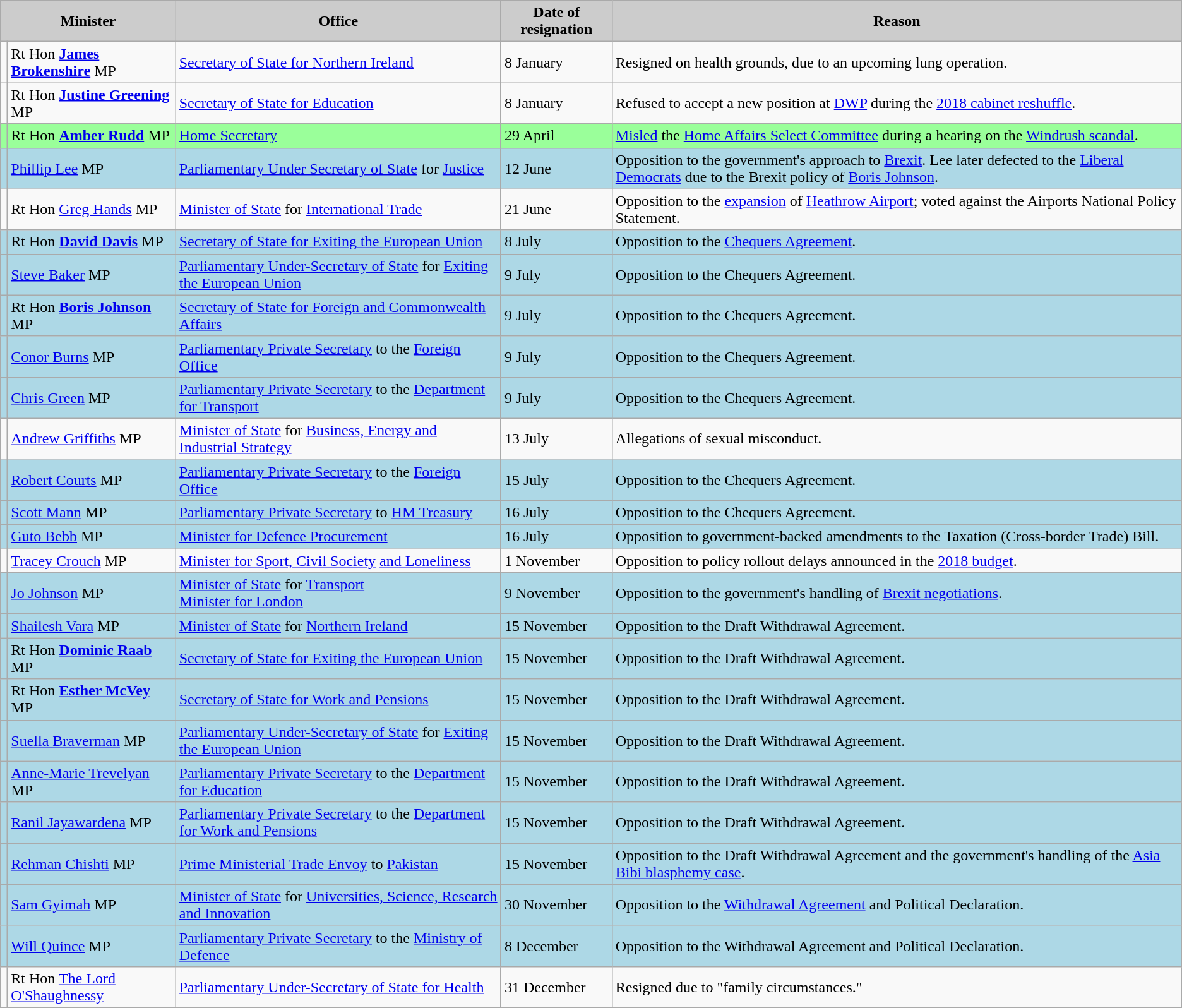<table class="wikitable">
<tr>
<th style="background:#ccc;" colspan=2>Minister<br></th>
<th style="background:#ccc;">Office</th>
<th style="background:#ccc;">Date of resignation</th>
<th style="background:#ccc;">Reason</th>
</tr>
<tr>
<td></td>
<td>Rt Hon <strong><a href='#'>James Brokenshire</a></strong> MP</td>
<td><a href='#'>Secretary of State for Northern Ireland</a></td>
<td>8 January</td>
<td>Resigned on health grounds, due to an upcoming lung operation.</td>
</tr>
<tr>
<td></td>
<td>Rt Hon <strong><a href='#'>Justine Greening</a></strong> MP</td>
<td><a href='#'>Secretary of State for Education</a></td>
<td>8 January</td>
<td>Refused to accept a new position at <a href='#'>DWP</a> during the <a href='#'>2018 cabinet reshuffle</a>.</td>
</tr>
<tr style="background:#9AFF9A;" colspan="5" |>
<td></td>
<td>Rt Hon <strong><a href='#'>Amber Rudd</a></strong> MP</td>
<td><a href='#'>Home Secretary</a></td>
<td>29 April</td>
<td><a href='#'>Misled</a> the <a href='#'>Home Affairs Select Committee</a> during a hearing on the <a href='#'>Windrush scandal</a>.</td>
</tr>
<tr style="background:#ADD8E6;" colspan="5" |>
<td></td>
<td><a href='#'>Phillip Lee</a> MP</td>
<td><a href='#'>Parliamentary Under Secretary of State</a> for <a href='#'>Justice</a></td>
<td>12 June</td>
<td>Opposition to the government's approach to <a href='#'>Brexit</a>. Lee later defected to the <a href='#'>Liberal Democrats</a> due to the Brexit policy of <a href='#'>Boris Johnson</a>.</td>
</tr>
<tr>
<td></td>
<td>Rt Hon <a href='#'>Greg Hands</a> MP</td>
<td><a href='#'>Minister of State</a> for <a href='#'>International Trade</a></td>
<td>21 June</td>
<td>Opposition to the <a href='#'>expansion</a> of <a href='#'>Heathrow Airport</a>; voted against the Airports National Policy Statement.</td>
</tr>
<tr style="background:#ADD8E6;" colspan="5" |>
<td></td>
<td>Rt Hon <strong><a href='#'>David Davis</a></strong> MP</td>
<td><a href='#'>Secretary of State for Exiting the European Union</a></td>
<td>8 July</td>
<td>Opposition to the <a href='#'>Chequers Agreement</a>.</td>
</tr>
<tr style="background:#ADD8E6;" colspan="5" |>
<td></td>
<td><a href='#'>Steve Baker</a> MP</td>
<td><a href='#'>Parliamentary Under-Secretary of State</a> for <a href='#'>Exiting the European Union</a></td>
<td>9 July</td>
<td>Opposition to the Chequers Agreement.</td>
</tr>
<tr style="background:#ADD8E6;" colspan="5" |>
<td></td>
<td>Rt Hon <strong><a href='#'>Boris Johnson</a></strong> MP</td>
<td><a href='#'>Secretary of State for Foreign and Commonwealth Affairs</a></td>
<td>9 July</td>
<td>Opposition to the Chequers Agreement.</td>
</tr>
<tr style="background:#ADD8E6;" colspan="5" |>
<td></td>
<td><a href='#'>Conor Burns</a> MP</td>
<td><a href='#'>Parliamentary Private Secretary</a> to the <a href='#'>Foreign Office</a></td>
<td>9 July</td>
<td>Opposition to the Chequers Agreement.</td>
</tr>
<tr style="background:#ADD8E6;" colspan="5" |>
<td></td>
<td><a href='#'>Chris Green</a> MP</td>
<td><a href='#'>Parliamentary Private Secretary</a> to the <a href='#'>Department for Transport</a></td>
<td>9 July</td>
<td>Opposition to the Chequers Agreement.</td>
</tr>
<tr>
<td></td>
<td><a href='#'>Andrew Griffiths</a> MP</td>
<td><a href='#'>Minister of State</a> for <a href='#'>Business, Energy and Industrial Strategy</a></td>
<td>13 July</td>
<td>Allegations of sexual misconduct.</td>
</tr>
<tr style="background:#ADD8E6;" colspan="5" |>
<td></td>
<td><a href='#'>Robert Courts</a> MP</td>
<td><a href='#'>Parliamentary Private Secretary</a> to the <a href='#'>Foreign Office</a></td>
<td>15 July</td>
<td>Opposition to the Chequers Agreement.</td>
</tr>
<tr style="background:#ADD8E6;" colspan="5" |>
<td></td>
<td><a href='#'>Scott Mann</a> MP</td>
<td><a href='#'>Parliamentary Private Secretary</a> to <a href='#'>HM Treasury</a></td>
<td>16 July</td>
<td>Opposition to the Chequers Agreement.</td>
</tr>
<tr style="background:#ADD8E6;" colspan="5" |>
<td></td>
<td><a href='#'>Guto Bebb</a> MP</td>
<td><a href='#'>Minister for Defence Procurement</a></td>
<td>16 July</td>
<td>Opposition to government-backed amendments to the Taxation (Cross-border Trade) Bill.</td>
</tr>
<tr>
<td></td>
<td><a href='#'>Tracey Crouch</a> MP</td>
<td><a href='#'>Minister for Sport, Civil Society</a> <a href='#'>and Loneliness</a></td>
<td>1 November</td>
<td>Opposition to policy rollout delays announced in the <a href='#'>2018 budget</a>.</td>
</tr>
<tr style="background:#ADD8E6;" colspan="5" |>
<td></td>
<td><a href='#'>Jo Johnson</a> MP</td>
<td><a href='#'>Minister of State</a> for <a href='#'>Transport</a><br><a href='#'>Minister for London</a></td>
<td>9 November</td>
<td>Opposition to the government's handling of <a href='#'>Brexit negotiations</a>.</td>
</tr>
<tr style="background:#ADD8E6;" colspan="5" |>
<td></td>
<td><a href='#'>Shailesh Vara</a> MP</td>
<td><a href='#'>Minister of State</a> for <a href='#'>Northern Ireland</a></td>
<td>15 November</td>
<td>Opposition to the Draft Withdrawal Agreement.</td>
</tr>
<tr style="background:#ADD8E6;" colspan="5" |>
<td></td>
<td>Rt Hon <strong><a href='#'>Dominic Raab</a></strong> MP</td>
<td><a href='#'>Secretary of State for Exiting the European Union</a></td>
<td>15 November</td>
<td>Opposition to the Draft Withdrawal Agreement.</td>
</tr>
<tr style="background:#ADD8E6;" colspan="5" |>
<td></td>
<td>Rt Hon <strong><a href='#'>Esther McVey</a></strong> MP</td>
<td><a href='#'>Secretary of State for Work and Pensions</a></td>
<td>15 November</td>
<td>Opposition to the Draft Withdrawal Agreement.</td>
</tr>
<tr style="background:#ADD8E6;" colspan="5" |>
<td></td>
<td><a href='#'>Suella Braverman</a> MP</td>
<td><a href='#'>Parliamentary Under-Secretary of State</a> for <a href='#'>Exiting the European Union</a></td>
<td>15 November</td>
<td>Opposition to the Draft Withdrawal Agreement.</td>
</tr>
<tr style="background:#ADD8E6;" colspan="5" |>
<td></td>
<td><a href='#'>Anne-Marie Trevelyan</a> MP</td>
<td><a href='#'>Parliamentary Private Secretary</a> to the <a href='#'>Department for Education</a></td>
<td>15 November</td>
<td>Opposition to the Draft Withdrawal Agreement.</td>
</tr>
<tr style="background:#ADD8E6;" colspan="5" |>
<td></td>
<td><a href='#'>Ranil Jayawardena</a> MP</td>
<td><a href='#'>Parliamentary Private Secretary</a> to the <a href='#'>Department for Work and Pensions</a></td>
<td>15 November</td>
<td>Opposition to the Draft Withdrawal Agreement.</td>
</tr>
<tr style="background:#ADD8E6;" colspan="5" |>
<td></td>
<td><a href='#'>Rehman Chishti</a> MP</td>
<td><a href='#'>Prime Ministerial Trade Envoy</a> to <a href='#'>Pakistan</a></td>
<td>15 November</td>
<td>Opposition to the Draft Withdrawal Agreement and the government's handling of the <a href='#'>Asia Bibi blasphemy case</a>.</td>
</tr>
<tr style="background:#ADD8E6;" colspan="5" |>
<td></td>
<td><a href='#'>Sam Gyimah</a> MP</td>
<td><a href='#'>Minister of State</a> for <a href='#'>Universities, Science, Research and Innovation</a></td>
<td>30 November</td>
<td>Opposition to the <a href='#'>Withdrawal Agreement</a> and Political Declaration.</td>
</tr>
<tr style="background:#ADD8E6;" colspan="5" |>
<td></td>
<td><a href='#'>Will Quince</a> MP</td>
<td><a href='#'>Parliamentary Private Secretary</a> to the <a href='#'>Ministry of Defence</a></td>
<td>8 December</td>
<td>Opposition to the Withdrawal Agreement and Political Declaration.</td>
</tr>
<tr>
<td></td>
<td>Rt Hon <a href='#'>The Lord O'Shaughnessy</a></td>
<td><a href='#'>Parliamentary Under-Secretary of State for Health</a></td>
<td>31 December</td>
<td>Resigned due to "family circumstances."</td>
</tr>
<tr>
</tr>
</table>
